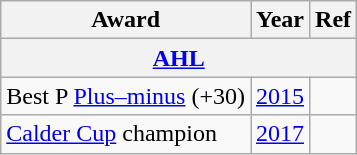<table class="wikitable">
<tr>
<th>Award</th>
<th>Year</th>
<th>Ref</th>
</tr>
<tr>
<th colspan="3"><a href='#'>AHL</a></th>
</tr>
<tr>
<td>Best P <a href='#'>Plus–minus</a> (+30)</td>
<td><a href='#'>2015</a></td>
<td></td>
</tr>
<tr>
<td><a href='#'>Calder Cup</a> champion</td>
<td><a href='#'>2017</a></td>
<td></td>
</tr>
</table>
